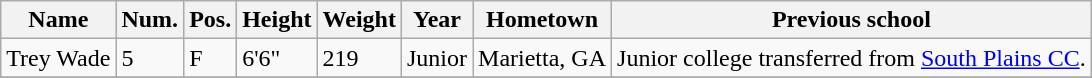<table class="wikitable sortable" border="1">
<tr>
<th>Name</th>
<th>Num.</th>
<th>Pos.</th>
<th>Height</th>
<th>Weight</th>
<th>Year</th>
<th>Hometown</th>
<th>Previous school</th>
</tr>
<tr>
<td>Trey Wade</td>
<td>5</td>
<td>F</td>
<td>6'6"</td>
<td>219</td>
<td>Junior</td>
<td>Marietta, GA</td>
<td>Junior college transferred from <a href='#'>South Plains CC</a>.</td>
</tr>
<tr>
</tr>
</table>
